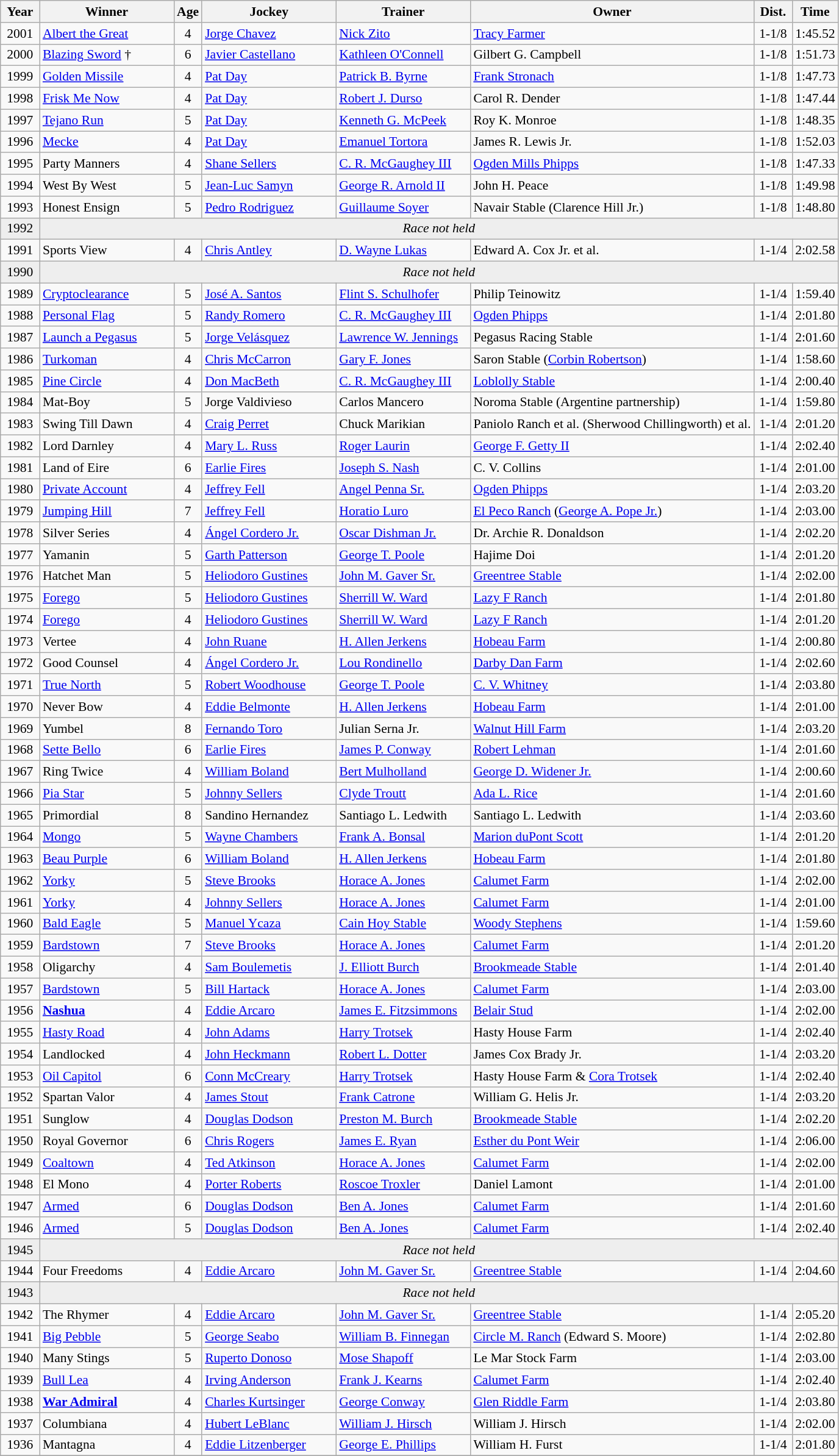<table class="wikitable sortable" style="font-size:90%">
<tr>
<th width="36px">Year<br></th>
<th width="140px">Winner<br></th>
<th width="15px">Age<br></th>
<th width="140px">Jockey<br></th>
<th width="140px">Trainer<br></th>
<th width=>Owner<br></th>
<th width="35px">Dist. <br></th>
<th>Time</th>
</tr>
<tr>
<td align=center>2001</td>
<td><a href='#'>Albert the Great</a></td>
<td align=center>4</td>
<td><a href='#'>Jorge Chavez</a></td>
<td><a href='#'>Nick Zito</a></td>
<td><a href='#'>Tracy Farmer</a></td>
<td align=center>1-<span>1/8</span></td>
<td align=center>1:45.52</td>
</tr>
<tr>
<td align=center>2000</td>
<td><a href='#'>Blazing Sword</a> †</td>
<td align=center>6</td>
<td><a href='#'>Javier Castellano</a></td>
<td><a href='#'>Kathleen O'Connell</a></td>
<td>Gilbert G. Campbell</td>
<td align=center>1-<span>1/8</span></td>
<td align=center>1:51.73</td>
</tr>
<tr>
<td align=center>1999</td>
<td><a href='#'>Golden Missile</a></td>
<td align=center>4</td>
<td><a href='#'>Pat Day</a></td>
<td><a href='#'>Patrick B. Byrne</a></td>
<td><a href='#'>Frank Stronach</a></td>
<td align=center>1-<span>1/8</span></td>
<td align=center>1:47.73</td>
</tr>
<tr>
<td align=center>1998</td>
<td><a href='#'>Frisk Me Now</a></td>
<td align=center>4</td>
<td><a href='#'>Pat Day</a></td>
<td><a href='#'>Robert J. Durso</a></td>
<td>Carol R. Dender</td>
<td align=center>1-<span>1/8</span></td>
<td align=center>1:47.44</td>
</tr>
<tr>
<td align=center>1997</td>
<td><a href='#'>Tejano Run</a></td>
<td align=center>5</td>
<td><a href='#'>Pat Day</a></td>
<td><a href='#'>Kenneth G. McPeek</a></td>
<td>Roy K. Monroe</td>
<td align=center>1-<span>1/8</span></td>
<td align=center>1:48.35</td>
</tr>
<tr>
<td align=center>1996</td>
<td><a href='#'>Mecke</a></td>
<td align=center>4</td>
<td><a href='#'>Pat Day</a></td>
<td><a href='#'>Emanuel Tortora</a></td>
<td>James R. Lewis Jr.</td>
<td align=center>1-<span>1/8</span></td>
<td align=center>1:52.03</td>
</tr>
<tr>
<td align=center>1995</td>
<td>Party Manners</td>
<td align=center>4</td>
<td><a href='#'>Shane Sellers</a></td>
<td><a href='#'>C. R. McGaughey III</a></td>
<td><a href='#'>Ogden Mills Phipps</a></td>
<td align=center>1-<span>1/8</span></td>
<td align=center>1:47.33</td>
</tr>
<tr>
<td align=center>1994</td>
<td>West By West</td>
<td align=center>5</td>
<td><a href='#'>Jean-Luc Samyn</a></td>
<td><a href='#'>George R. Arnold II</a></td>
<td>John H. Peace</td>
<td align=center>1-<span>1/8</span></td>
<td align=center>1:49.98</td>
</tr>
<tr>
<td align=center>1993</td>
<td>Honest Ensign</td>
<td align=center>5</td>
<td><a href='#'>Pedro Rodriguez</a></td>
<td><a href='#'>Guillaume Soyer</a></td>
<td>Navair Stable (Clarence Hill Jr.)</td>
<td align=center>1-<span>1/8</span></td>
<td>1:48.80</td>
</tr>
<tr bgcolor="#eeeeee">
<td align=center>1992</td>
<td align=center  colspan=8><em>Race not held</em></td>
</tr>
<tr>
<td align=center>1991</td>
<td>Sports View</td>
<td align=center>4</td>
<td><a href='#'>Chris Antley</a></td>
<td><a href='#'>D. Wayne Lukas</a></td>
<td>Edward A. Cox Jr. et al.</td>
<td align=center>1-<span>1/4</span></td>
<td align=center>2:02.58</td>
</tr>
<tr bgcolor="#eeeeee">
<td align=center>1990</td>
<td align=center  colspan=8><em>Race not held</em></td>
</tr>
<tr>
<td align=center>1989</td>
<td><a href='#'>Cryptoclearance</a></td>
<td align=center>5</td>
<td><a href='#'>José A. Santos</a></td>
<td><a href='#'>Flint S. Schulhofer</a></td>
<td>Philip Teinowitz</td>
<td align=center>1-<span>1/4</span></td>
<td align=center>1:59.40</td>
</tr>
<tr>
<td align=center>1988</td>
<td><a href='#'>Personal Flag</a></td>
<td align=center>5</td>
<td><a href='#'>Randy Romero</a></td>
<td><a href='#'>C. R. McGaughey III</a></td>
<td><a href='#'>Ogden Phipps</a></td>
<td align=center>1-<span>1/4</span></td>
<td align=center>2:01.80</td>
</tr>
<tr>
<td align=center>1987</td>
<td><a href='#'>Launch a Pegasus</a></td>
<td align=center>5</td>
<td><a href='#'>Jorge Velásquez</a></td>
<td><a href='#'>Lawrence W. Jennings</a></td>
<td>Pegasus Racing Stable</td>
<td align=center>1-<span>1/4</span></td>
<td align=center>2:01.60</td>
</tr>
<tr>
<td align=center>1986</td>
<td><a href='#'>Turkoman</a></td>
<td align=center>4</td>
<td><a href='#'>Chris McCarron</a></td>
<td><a href='#'>Gary F. Jones</a></td>
<td>Saron Stable (<a href='#'>Corbin Robertson</a>)</td>
<td align=center>1-<span>1/4</span></td>
<td align=center>1:58.60</td>
</tr>
<tr>
<td align=center>1985</td>
<td><a href='#'>Pine Circle</a></td>
<td align=center>4</td>
<td><a href='#'>Don MacBeth</a></td>
<td><a href='#'>C. R. McGaughey III</a></td>
<td><a href='#'>Loblolly Stable</a></td>
<td align=center>1-<span>1/4</span></td>
<td align=center>2:00.40</td>
</tr>
<tr>
<td align=center>1984</td>
<td>Mat-Boy</td>
<td align=center>5</td>
<td>Jorge Valdivieso</td>
<td>Carlos Mancero</td>
<td>Noroma Stable (Argentine partnership)</td>
<td align=center>1-<span>1/4</span></td>
<td align=center>1:59.80</td>
</tr>
<tr>
<td align=center>1983</td>
<td>Swing Till Dawn</td>
<td align=center>4</td>
<td><a href='#'>Craig Perret</a></td>
<td>Chuck Marikian</td>
<td>Paniolo Ranch et al. (Sherwood Chillingworth) et al.</td>
<td align=center>1-<span>1/4</span></td>
<td align=center>2:01.20</td>
</tr>
<tr>
<td align=center>1982</td>
<td>Lord Darnley</td>
<td align=center>4</td>
<td><a href='#'>Mary L. Russ</a></td>
<td><a href='#'>Roger Laurin</a></td>
<td><a href='#'>George F. Getty II</a></td>
<td align=center>1-<span>1/4</span></td>
<td align=center>2:02.40</td>
</tr>
<tr>
<td align=center>1981</td>
<td>Land of Eire</td>
<td align=center>6</td>
<td><a href='#'>Earlie Fires</a></td>
<td><a href='#'>Joseph S. Nash</a></td>
<td>C. V. Collins</td>
<td align=center>1-<span>1/4</span></td>
<td align=center>2:01.00</td>
</tr>
<tr>
<td align=center>1980</td>
<td><a href='#'>Private Account</a></td>
<td align=center>4</td>
<td><a href='#'>Jeffrey Fell</a></td>
<td><a href='#'>Angel Penna Sr.</a></td>
<td><a href='#'>Ogden Phipps</a></td>
<td align=center>1-<span>1/4</span></td>
<td align=center>2:03.20</td>
</tr>
<tr>
<td align=center>1979</td>
<td><a href='#'>Jumping Hill</a></td>
<td align=center>7</td>
<td><a href='#'>Jeffrey Fell</a></td>
<td><a href='#'>Horatio Luro</a></td>
<td><a href='#'>El Peco Ranch</a> (<a href='#'>George A. Pope Jr.</a>)</td>
<td align=center>1-<span>1/4</span></td>
<td align=center>2:03.00</td>
</tr>
<tr>
<td align=center>1978</td>
<td>Silver Series</td>
<td align=center>4</td>
<td><a href='#'>Ángel Cordero Jr.</a></td>
<td><a href='#'>Oscar Dishman Jr.</a></td>
<td>Dr. Archie R. Donaldson</td>
<td align=center>1-<span>1/4</span></td>
<td align=center>2:02.20</td>
</tr>
<tr>
<td align=center>1977</td>
<td>Yamanin</td>
<td align=center>5</td>
<td><a href='#'>Garth Patterson</a></td>
<td><a href='#'>George T. Poole</a></td>
<td>Hajime Doi</td>
<td align=center>1-<span>1/4</span></td>
<td align=center>2:01.20</td>
</tr>
<tr>
<td align=center>1976</td>
<td>Hatchet Man</td>
<td align=center>5</td>
<td><a href='#'>Heliodoro Gustines</a></td>
<td><a href='#'>John M. Gaver Sr.</a></td>
<td><a href='#'>Greentree Stable</a></td>
<td align=center>1-<span>1/4</span></td>
<td align=center>2:02.00</td>
</tr>
<tr>
<td align=center>1975</td>
<td><a href='#'>Forego</a></td>
<td align=center>5</td>
<td><a href='#'>Heliodoro Gustines</a></td>
<td><a href='#'>Sherrill W. Ward</a></td>
<td><a href='#'>Lazy F Ranch</a></td>
<td align=center>1-<span>1/4</span></td>
<td align=center>2:01.80</td>
</tr>
<tr>
<td align=center>1974</td>
<td><a href='#'>Forego</a></td>
<td align=center>4</td>
<td><a href='#'>Heliodoro Gustines</a></td>
<td><a href='#'>Sherrill W. Ward</a></td>
<td><a href='#'>Lazy F Ranch</a></td>
<td align=center>1-<span>1/4</span></td>
<td align=center>2:01.20</td>
</tr>
<tr>
<td align=center>1973</td>
<td>Vertee</td>
<td align=center>4</td>
<td><a href='#'>John Ruane</a></td>
<td><a href='#'>H. Allen Jerkens</a></td>
<td><a href='#'>Hobeau Farm</a></td>
<td align=center>1-<span>1/4</span></td>
<td align=center>2:00.80</td>
</tr>
<tr>
<td align=center>1972</td>
<td>Good Counsel</td>
<td align=center>4</td>
<td><a href='#'>Ángel Cordero Jr.</a></td>
<td><a href='#'>Lou Rondinello</a></td>
<td><a href='#'>Darby Dan Farm</a></td>
<td align=center>1-<span>1/4</span></td>
<td align=center>2:02.60</td>
</tr>
<tr>
<td align=center>1971</td>
<td><a href='#'>True North</a></td>
<td align=center>5</td>
<td><a href='#'>Robert Woodhouse</a></td>
<td><a href='#'>George T. Poole</a></td>
<td><a href='#'>C. V. Whitney</a></td>
<td align=center>1-<span>1/4</span></td>
<td align=center>2:03.80</td>
</tr>
<tr>
<td align=center>1970</td>
<td>Never Bow</td>
<td align=center>4</td>
<td><a href='#'>Eddie Belmonte</a></td>
<td><a href='#'>H. Allen Jerkens</a></td>
<td><a href='#'>Hobeau Farm</a></td>
<td align=center>1-<span>1/4</span></td>
<td align=center>2:01.00</td>
</tr>
<tr>
<td align=center>1969</td>
<td>Yumbel</td>
<td align=center>8</td>
<td><a href='#'>Fernando Toro</a></td>
<td>Julian Serna Jr.</td>
<td><a href='#'>Walnut Hill Farm</a></td>
<td align=center>1-<span>1/4</span></td>
<td align=center>2:03.20</td>
</tr>
<tr>
<td align=center>1968</td>
<td><a href='#'>Sette Bello</a></td>
<td align=center>6</td>
<td><a href='#'>Earlie Fires</a></td>
<td><a href='#'>James P. Conway</a></td>
<td><a href='#'>Robert Lehman</a></td>
<td align=center>1-<span>1/4</span></td>
<td align=center>2:01.60</td>
</tr>
<tr>
<td align=center>1967</td>
<td>Ring Twice</td>
<td align=center>4</td>
<td><a href='#'>William Boland</a></td>
<td><a href='#'>Bert Mulholland</a></td>
<td><a href='#'>George D. Widener Jr.</a></td>
<td align=center>1-<span>1/4</span></td>
<td align=center>2:00.60</td>
</tr>
<tr>
<td align=center>1966</td>
<td><a href='#'>Pia Star</a></td>
<td align=center>5</td>
<td><a href='#'>Johnny Sellers</a></td>
<td><a href='#'>Clyde Troutt</a></td>
<td><a href='#'>Ada L. Rice</a></td>
<td align=center>1-<span>1/4</span></td>
<td align=center>2:01.60</td>
</tr>
<tr>
<td align=center>1965</td>
<td>Primordial</td>
<td align=center>8</td>
<td>Sandino Hernandez</td>
<td>Santiago L. Ledwith</td>
<td>Santiago L. Ledwith</td>
<td align=center>1-<span>1/4</span></td>
<td align=center>2:03.60</td>
</tr>
<tr>
<td align=center>1964</td>
<td><a href='#'>Mongo</a></td>
<td align=center>5</td>
<td><a href='#'>Wayne Chambers</a></td>
<td><a href='#'>Frank A. Bonsal</a></td>
<td><a href='#'>Marion duPont Scott</a></td>
<td align=center>1-<span>1/4</span></td>
<td align=center>2:01.20</td>
</tr>
<tr>
<td align=center>1963</td>
<td><a href='#'>Beau Purple</a></td>
<td align=center>6</td>
<td><a href='#'>William Boland</a></td>
<td><a href='#'>H. Allen Jerkens</a></td>
<td><a href='#'>Hobeau Farm</a></td>
<td align=center>1-<span>1/4</span></td>
<td align=center>2:01.80</td>
</tr>
<tr>
<td align=center>1962</td>
<td><a href='#'>Yorky</a></td>
<td align=center>5</td>
<td><a href='#'>Steve Brooks</a></td>
<td><a href='#'>Horace A. Jones</a></td>
<td><a href='#'>Calumet Farm</a></td>
<td align=center>1-<span>1/4</span></td>
<td align=center>2:02.00</td>
</tr>
<tr>
<td align=center>1961</td>
<td><a href='#'>Yorky</a></td>
<td align=center>4</td>
<td><a href='#'>Johnny Sellers</a></td>
<td><a href='#'>Horace A. Jones</a></td>
<td><a href='#'>Calumet Farm</a></td>
<td align=center>1-<span>1/4</span></td>
<td align=center>2:01.00</td>
</tr>
<tr>
<td align=center>1960</td>
<td><a href='#'>Bald Eagle</a></td>
<td align=center>5</td>
<td><a href='#'>Manuel Ycaza</a></td>
<td><a href='#'>Cain Hoy Stable</a></td>
<td><a href='#'>Woody Stephens</a></td>
<td align=center>1-<span>1/4</span></td>
<td align=center>1:59.60</td>
</tr>
<tr>
<td align=center>1959</td>
<td><a href='#'>Bardstown</a></td>
<td align=center>7</td>
<td><a href='#'>Steve Brooks</a></td>
<td><a href='#'>Horace A. Jones</a></td>
<td><a href='#'>Calumet Farm</a></td>
<td align=center>1-<span>1/4</span></td>
<td align=center>2:01.20</td>
</tr>
<tr>
<td align=center>1958</td>
<td>Oligarchy</td>
<td align=center>4</td>
<td><a href='#'>Sam Boulemetis</a></td>
<td><a href='#'>J. Elliott Burch</a></td>
<td><a href='#'>Brookmeade Stable</a></td>
<td align=center>1-<span>1/4</span></td>
<td align=center>2:01.40</td>
</tr>
<tr>
<td align=center>1957</td>
<td><a href='#'>Bardstown</a></td>
<td align=center>5</td>
<td><a href='#'>Bill Hartack</a></td>
<td><a href='#'>Horace A. Jones</a></td>
<td><a href='#'>Calumet Farm</a></td>
<td align=center>1-<span>1/4</span></td>
<td align=center>2:03.00</td>
</tr>
<tr>
<td align=center>1956</td>
<td><strong><a href='#'>Nashua</a></strong></td>
<td align=center>4</td>
<td><a href='#'>Eddie Arcaro</a></td>
<td><a href='#'>James E. Fitzsimmons</a></td>
<td><a href='#'>Belair Stud</a></td>
<td align=center>1-<span>1/4</span></td>
<td align=center>2:02.00</td>
</tr>
<tr>
<td align=center>1955</td>
<td><a href='#'>Hasty Road</a></td>
<td align=center>4</td>
<td><a href='#'>John Adams</a></td>
<td><a href='#'>Harry Trotsek</a></td>
<td>Hasty House Farm</td>
<td align=center>1-<span>1/4</span></td>
<td align=center>2:02.40</td>
</tr>
<tr>
<td align=center>1954</td>
<td>Landlocked</td>
<td align=center>4</td>
<td><a href='#'>John Heckmann</a></td>
<td><a href='#'>Robert L. Dotter</a></td>
<td>James Cox Brady Jr.</td>
<td align=center>1-<span>1/4</span></td>
<td align=center>2:03.20</td>
</tr>
<tr>
<td align=center>1953</td>
<td><a href='#'>Oil Capitol</a></td>
<td align=center>6</td>
<td><a href='#'>Conn McCreary</a></td>
<td><a href='#'>Harry Trotsek</a></td>
<td>Hasty House Farm & <a href='#'>Cora Trotsek</a></td>
<td align=center>1-<span>1/4</span></td>
<td align=center>2:02.40</td>
</tr>
<tr>
<td align=center>1952</td>
<td>Spartan Valor</td>
<td align=center>4</td>
<td><a href='#'>James Stout</a></td>
<td><a href='#'>Frank Catrone</a></td>
<td>William G. Helis Jr.</td>
<td align=center>1-<span>1/4</span></td>
<td align=center>2:03.20</td>
</tr>
<tr>
<td align=center>1951</td>
<td>Sunglow</td>
<td align=center>4</td>
<td><a href='#'>Douglas Dodson</a></td>
<td><a href='#'>Preston M. Burch</a></td>
<td><a href='#'>Brookmeade Stable</a></td>
<td align=center>1-<span>1/4</span></td>
<td align=center>2:02.20</td>
</tr>
<tr>
<td align=center>1950</td>
<td>Royal Governor</td>
<td align=center>6</td>
<td><a href='#'>Chris Rogers</a></td>
<td><a href='#'>James E. Ryan</a></td>
<td><a href='#'>Esther du Pont Weir</a></td>
<td align=center>1-<span>1/4</span></td>
<td align=center>2:06.00</td>
</tr>
<tr>
<td align=center>1949</td>
<td><a href='#'>Coaltown</a></td>
<td align=center>4</td>
<td><a href='#'>Ted Atkinson</a></td>
<td><a href='#'>Horace A. Jones</a></td>
<td><a href='#'>Calumet Farm</a></td>
<td align=center>1-<span>1/4</span></td>
<td align=center>2:02.00</td>
</tr>
<tr>
<td align=center>1948</td>
<td>El Mono</td>
<td align=center>4</td>
<td><a href='#'>Porter Roberts</a></td>
<td><a href='#'>Roscoe Troxler</a></td>
<td>Daniel Lamont</td>
<td align=center>1-<span>1/4</span></td>
<td align=center>2:01.00</td>
</tr>
<tr>
<td align=center>1947</td>
<td><a href='#'>Armed</a></td>
<td align=center>6</td>
<td><a href='#'>Douglas Dodson</a></td>
<td><a href='#'>Ben A. Jones</a></td>
<td><a href='#'>Calumet Farm</a></td>
<td align=center>1-<span>1/4</span></td>
<td align=center>2:01.60</td>
</tr>
<tr>
<td align=center>1946</td>
<td><a href='#'>Armed</a></td>
<td align=center>5</td>
<td><a href='#'>Douglas Dodson</a></td>
<td><a href='#'>Ben A. Jones</a></td>
<td><a href='#'>Calumet Farm</a></td>
<td align=center>1-<span>1/4</span></td>
<td align=center>2:02.40</td>
</tr>
<tr bgcolor="#eeeeee">
<td align=center>1945</td>
<td align=center  colspan=8><em>Race not held</em></td>
</tr>
<tr>
<td align=center>1944</td>
<td>Four Freedoms</td>
<td align=center>4</td>
<td><a href='#'>Eddie Arcaro</a></td>
<td><a href='#'>John M. Gaver Sr.</a></td>
<td><a href='#'>Greentree Stable</a></td>
<td align=center>1-<span>1/4</span></td>
<td align=center>2:04.60</td>
</tr>
<tr bgcolor="#eeeeee">
<td align=center>1943</td>
<td align=center  colspan=8><em>Race not held</em></td>
</tr>
<tr>
<td align=center>1942</td>
<td>The Rhymer</td>
<td align=center>4</td>
<td><a href='#'>Eddie Arcaro</a></td>
<td><a href='#'>John M. Gaver Sr.</a></td>
<td><a href='#'>Greentree Stable</a></td>
<td align=center>1-<span>1/4</span></td>
<td align=center>2:05.20</td>
</tr>
<tr>
<td align=center>1941</td>
<td><a href='#'>Big Pebble</a></td>
<td align=center>5</td>
<td><a href='#'>George Seabo</a></td>
<td><a href='#'>William B. Finnegan</a></td>
<td><a href='#'>Circle M. Ranch</a> (Edward S. Moore)</td>
<td align=center>1-<span>1/4</span></td>
<td align=center>2:02.80</td>
</tr>
<tr>
<td align=center>1940</td>
<td>Many Stings</td>
<td align=center>5</td>
<td><a href='#'>Ruperto Donoso</a></td>
<td><a href='#'>Mose Shapoff</a></td>
<td>Le Mar Stock Farm</td>
<td align=center>1-<span>1/4</span></td>
<td align=center>2:03.00</td>
</tr>
<tr>
<td align=center>1939</td>
<td><a href='#'>Bull Lea</a></td>
<td align=center>4</td>
<td><a href='#'>Irving Anderson</a></td>
<td><a href='#'>Frank J. Kearns</a></td>
<td><a href='#'>Calumet Farm</a></td>
<td align=center>1-<span>1/4</span></td>
<td align=center>2:02.40</td>
</tr>
<tr>
<td align=center>1938</td>
<td><strong><a href='#'>War Admiral</a></strong></td>
<td align=center>4</td>
<td><a href='#'>Charles Kurtsinger</a></td>
<td><a href='#'>George Conway</a></td>
<td><a href='#'>Glen Riddle Farm</a></td>
<td align=center>1-<span>1/4</span></td>
<td align=center>2:03.80</td>
</tr>
<tr>
<td align=center>1937</td>
<td>Columbiana</td>
<td align=center>4</td>
<td><a href='#'>Hubert LeBlanc</a></td>
<td><a href='#'>William J. Hirsch</a></td>
<td>William J. Hirsch</td>
<td align=center>1-<span>1/4</span></td>
<td align=center>2:02.00</td>
</tr>
<tr>
<td align=center>1936</td>
<td>Mantagna</td>
<td align=center>4</td>
<td><a href='#'>Eddie Litzenberger</a></td>
<td><a href='#'>George E. Phillips</a></td>
<td>William H. Furst</td>
<td align=center>1-<span>1/4</span></td>
<td align=center>2:01.80</td>
</tr>
<tr>
</tr>
</table>
